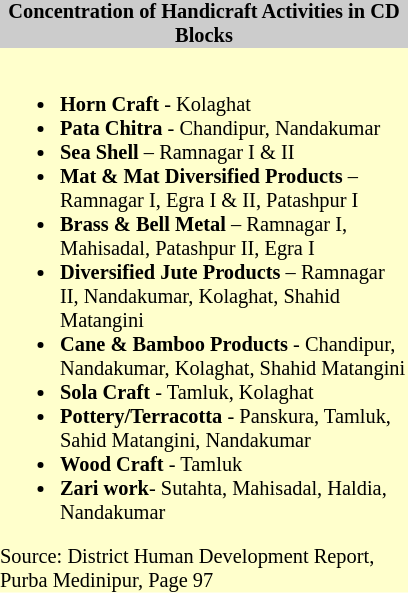<table class="toccolours" style="float: left; margin-right: 1em; font-size: 85%; background:#ffffcc; color:black; width:20em; max-width: 25%;" cellspacing="0" cellpadding="0">
<tr>
<th style="background-color:#cccccc;">Concentration of Handicraft Activities in CD Blocks</th>
</tr>
<tr>
<td style="text-align: left;"><br><ul><li><strong>Horn Craft</strong> - Kolaghat</li><li><strong>Pata Chitra</strong> - Chandipur, Nandakumar</li><li><strong>Sea Shell</strong> – Ramnagar I & II</li><li><strong>Mat & Mat Diversified Products</strong> – Ramnagar I, Egra I & II, Patashpur I</li><li><strong>Brass & Bell Metal</strong> – Ramnagar I, Mahisadal, Patashpur II, Egra I</li><li><strong>Diversified Jute Products</strong> – Ramnagar II, Nandakumar, Kolaghat, Shahid Matangini</li><li><strong>Cane & Bamboo Products</strong> - Chandipur, Nandakumar, Kolaghat, Shahid Matangini</li><li><strong>Sola Craft</strong> - Tamluk, Kolaghat</li><li><strong>Pottery/Terracotta</strong> - Panskura, Tamluk, Sahid Matangini, Nandakumar</li><li><strong>Wood Craft</strong> - Tamluk</li><li><strong>Zari work</strong>- Sutahta, Mahisadal, Haldia, Nandakumar</li></ul>Source: District Human Development Report, Purba Medinipur, Page 97</td>
</tr>
</table>
